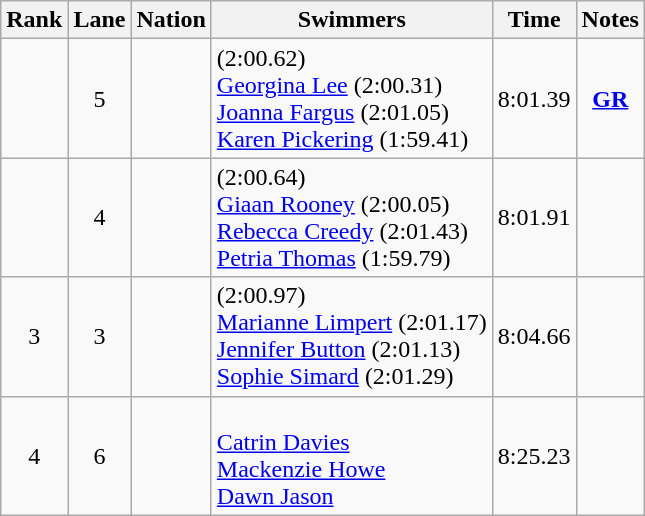<table class="wikitable sortable" style="text-align:center">
<tr>
<th>Rank</th>
<th>Lane</th>
<th>Nation</th>
<th>Swimmers</th>
<th>Time</th>
<th>Notes</th>
</tr>
<tr>
<td></td>
<td>5</td>
<td></td>
<td align=left> (2:00.62)<br><a href='#'>Georgina Lee</a> (2:00.31)<br><a href='#'>Joanna Fargus</a> (2:01.05)<br><a href='#'>Karen Pickering</a> (1:59.41)</td>
<td>8:01.39</td>
<td><strong><a href='#'>GR</a></strong></td>
</tr>
<tr>
<td></td>
<td>4</td>
<td></td>
<td align=left> (2:00.64)<br><a href='#'>Giaan Rooney</a> (2:00.05)<br><a href='#'>Rebecca Creedy</a> (2:01.43)<br><a href='#'>Petria Thomas</a> (1:59.79)</td>
<td>8:01.91</td>
<td></td>
</tr>
<tr>
<td>3</td>
<td>3</td>
<td></td>
<td align=left> (2:00.97)<br><a href='#'>Marianne Limpert</a> (2:01.17)<br><a href='#'>Jennifer Button</a> (2:01.13)<br><a href='#'>Sophie Simard</a> (2:01.29)</td>
<td>8:04.66</td>
<td></td>
</tr>
<tr>
<td>4</td>
<td>6</td>
<td></td>
<td align=left><br><a href='#'>Catrin Davies</a><br><a href='#'>Mackenzie Howe</a><br><a href='#'>Dawn Jason</a></td>
<td>8:25.23</td>
<td></td>
</tr>
</table>
